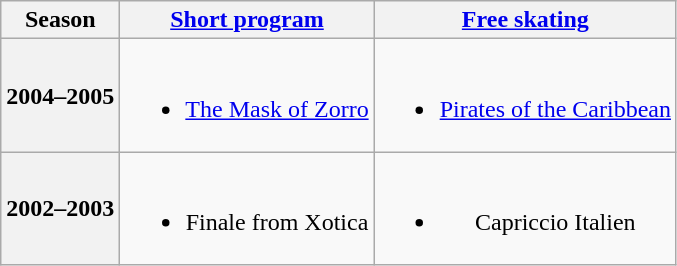<table class=wikitable style=text-align:center>
<tr>
<th>Season</th>
<th><a href='#'>Short program</a></th>
<th><a href='#'>Free skating</a></th>
</tr>
<tr>
<th>2004–2005 <br> </th>
<td><br><ul><li><a href='#'>The Mask of Zorro</a> <br></li></ul></td>
<td><br><ul><li><a href='#'>Pirates of the Caribbean</a> <br></li></ul></td>
</tr>
<tr>
<th>2002–2003 <br> </th>
<td><br><ul><li>Finale from Xotica <br></li></ul></td>
<td><br><ul><li>Capriccio Italien <br></li></ul></td>
</tr>
</table>
